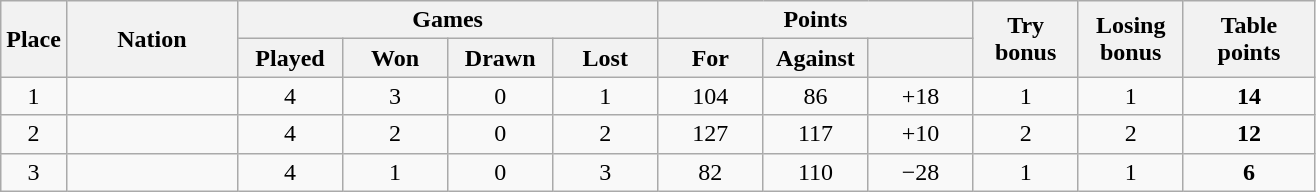<table class="wikitable" style="text-align:center">
<tr>
<th rowspan="2" style="width:5%">Place</th>
<th rowspan="2">Nation</th>
<th colspan="4" style="width:32%">Games</th>
<th colspan="3" style="width:18%">Points</th>
<th rowspan="2" style="width:8%">Try<br>bonus</th>
<th rowspan="2" style="width:8%">Losing<br>bonus</th>
<th rowspan="2" style="width:10%">Table<br>points</th>
</tr>
<tr>
<th style="width:8%">Played</th>
<th style="width:8%">Won</th>
<th style="width:8%">Drawn</th>
<th style="width:8%">Lost</th>
<th style="width:8%">For</th>
<th style="width:8%">Against</th>
<th style="width:8%"></th>
</tr>
<tr>
<td>1</td>
<td align=left></td>
<td>4</td>
<td>3</td>
<td>0</td>
<td>1</td>
<td>104</td>
<td>86</td>
<td>+18</td>
<td>1</td>
<td>1</td>
<td><strong>14</strong></td>
</tr>
<tr>
<td>2</td>
<td align=left></td>
<td>4</td>
<td>2</td>
<td>0</td>
<td>2</td>
<td>127</td>
<td>117</td>
<td>+10</td>
<td>2</td>
<td>2</td>
<td><strong>12</strong></td>
</tr>
<tr>
<td>3</td>
<td align=left></td>
<td>4</td>
<td>1</td>
<td>0</td>
<td>3</td>
<td>82</td>
<td>110</td>
<td>−28</td>
<td>1</td>
<td>1</td>
<td><strong>6</strong></td>
</tr>
</table>
